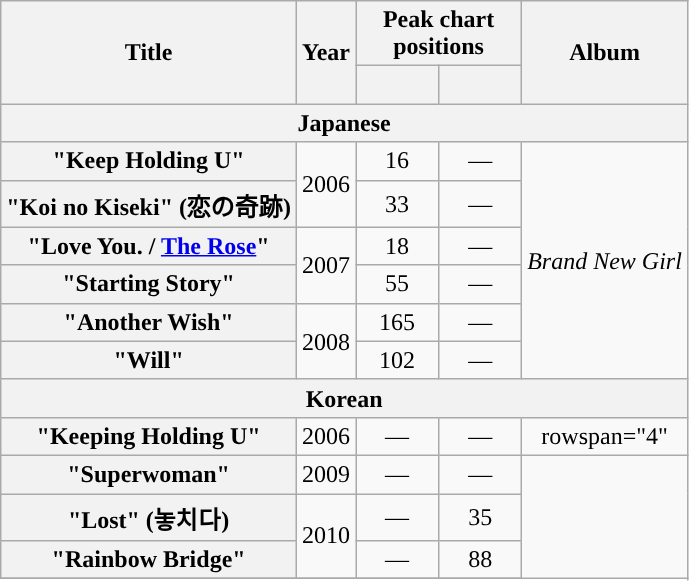<table class="wikitable plainrowheaders" style="text-align:center;">
<tr>
<th scope="col" rowspan="2">Title</th>
<th scope="col" rowspan="2">Year</th>
<th colspan="2" scope="col">Peak chart positions</th>
<th scope="col" rowspan="2">Album</th>
</tr>
<tr>
<th style="width:3em"><br></th>
<th style="width:3em"><br></th>
</tr>
<tr>
<th colspan="5">Japanese</th>
</tr>
<tr>
<th scope="row">"Keep Holding U" </th>
<td rowspan="2">2006</td>
<td>16</td>
<td>—</td>
<td rowspan="6"><em>Brand New Girl</em></td>
</tr>
<tr>
<th scope="row">"Koi no Kiseki" (恋の奇跡)</th>
<td>33</td>
<td>—</td>
</tr>
<tr>
<th scope="row">"Love You. / <a href='#'>The Rose</a>"</th>
<td rowspan="2">2007</td>
<td>18</td>
<td>—</td>
</tr>
<tr>
<th scope="row">"Starting Story"</th>
<td>55</td>
<td>—</td>
</tr>
<tr>
<th scope="row">"Another Wish"</th>
<td rowspan="2">2008</td>
<td>165</td>
<td>—</td>
</tr>
<tr>
<th scope="row">"Will"</th>
<td>102</td>
<td>—</td>
</tr>
<tr>
<th colspan="5">Korean</th>
</tr>
<tr>
<th scope="row">"Keeping Holding U" </th>
<td>2006</td>
<td>—</td>
<td>—</td>
<td>rowspan="4" </td>
</tr>
<tr>
<th scope="row">"Superwoman"</th>
<td>2009</td>
<td>—</td>
<td>—</td>
</tr>
<tr>
<th scope="row">"Lost" (놓치다)</th>
<td rowspan="2">2010</td>
<td>—</td>
<td>35</td>
</tr>
<tr>
<th scope="row">"Rainbow Bridge"</th>
<td>—</td>
<td>88</td>
</tr>
<tr>
</tr>
</table>
